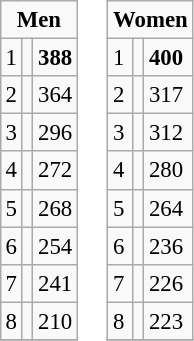<table style="margin:1em auto;">
<tr valign="top">
<td><br><table class="wikitable" style="font-size: 95%">
<tr>
<td colspan="3" style="text-align:center;"><strong>Men</strong></td>
</tr>
<tr>
<td>1</td>
<td align="left"><strong></strong></td>
<td><strong>388</strong></td>
</tr>
<tr>
<td>2</td>
<td align="left"></td>
<td>364</td>
</tr>
<tr>
<td>3</td>
<td align="left"></td>
<td>296</td>
</tr>
<tr>
<td>4</td>
<td align="left"></td>
<td>272</td>
</tr>
<tr>
<td>5</td>
<td style="text-align:left;"></td>
<td>268</td>
</tr>
<tr>
<td>6</td>
<td align="left"></td>
<td>254</td>
</tr>
<tr>
<td>7</td>
<td align="left"></td>
<td>241</td>
</tr>
<tr>
<td>8</td>
<td align="left"></td>
<td>210</td>
</tr>
<tr>
</tr>
</table>
</td>
<td><br><table class="wikitable" style="font-size: 95%">
<tr>
<td colspan="3" style="text-align:center;"><strong>Women</strong></td>
</tr>
<tr>
<td>1</td>
<td align="left"><strong></strong></td>
<td><strong>400</strong></td>
</tr>
<tr>
<td>2</td>
<td align="left"></td>
<td>317</td>
</tr>
<tr>
<td>3</td>
<td align="left"></td>
<td>312</td>
</tr>
<tr>
<td>4</td>
<td style="text-align:left;"></td>
<td>280</td>
</tr>
<tr>
<td>5</td>
<td style="text-align:left;"></td>
<td>264</td>
</tr>
<tr>
<td>6</td>
<td align="left"></td>
<td>236</td>
</tr>
<tr>
<td>7</td>
<td align="left"></td>
<td>226</td>
</tr>
<tr>
<td>8</td>
<td align="left"></td>
<td>223</td>
</tr>
<tr>
</tr>
</table>
</td>
<td></td>
</tr>
</table>
